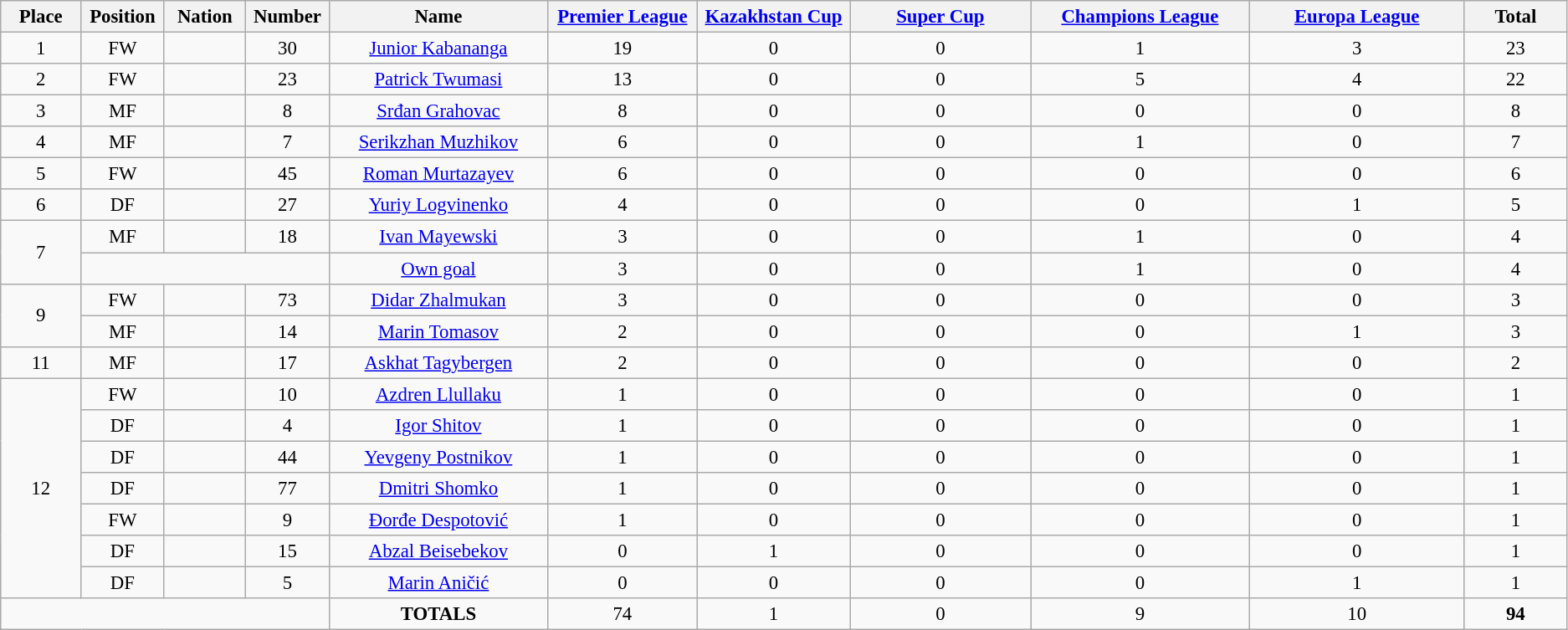<table class="wikitable" style="font-size: 95%; text-align: center;">
<tr>
<th width=60>Place</th>
<th width=60>Position</th>
<th width=60>Nation</th>
<th width=60>Number</th>
<th width=180>Name</th>
<th width=120><a href='#'>Premier League</a></th>
<th width=120><a href='#'>Kazakhstan Cup</a></th>
<th width=150><a href='#'>Super Cup</a></th>
<th width=180><a href='#'>Champions League</a></th>
<th width=180><a href='#'>Europa League</a></th>
<th width=80><strong>Total</strong></th>
</tr>
<tr>
<td>1</td>
<td>FW</td>
<td></td>
<td>30</td>
<td><a href='#'>Junior Kabananga</a></td>
<td>19</td>
<td>0</td>
<td>0</td>
<td>1</td>
<td>3</td>
<td>23</td>
</tr>
<tr>
<td>2</td>
<td>FW</td>
<td></td>
<td>23</td>
<td><a href='#'>Patrick Twumasi</a></td>
<td>13</td>
<td>0</td>
<td>0</td>
<td>5</td>
<td>4</td>
<td>22</td>
</tr>
<tr>
<td>3</td>
<td>MF</td>
<td></td>
<td>8</td>
<td><a href='#'>Srđan Grahovac</a></td>
<td>8</td>
<td>0</td>
<td>0</td>
<td>0</td>
<td>0</td>
<td>8</td>
</tr>
<tr>
<td>4</td>
<td>MF</td>
<td></td>
<td>7</td>
<td><a href='#'>Serikzhan Muzhikov</a></td>
<td>6</td>
<td>0</td>
<td>0</td>
<td>1</td>
<td>0</td>
<td>7</td>
</tr>
<tr>
<td>5</td>
<td>FW</td>
<td></td>
<td>45</td>
<td><a href='#'>Roman Murtazayev</a></td>
<td>6</td>
<td>0</td>
<td>0</td>
<td>0</td>
<td>0</td>
<td>6</td>
</tr>
<tr>
<td>6</td>
<td>DF</td>
<td></td>
<td>27</td>
<td><a href='#'>Yuriy Logvinenko</a></td>
<td>4</td>
<td>0</td>
<td>0</td>
<td>0</td>
<td>1</td>
<td>5</td>
</tr>
<tr>
<td rowspan="2">7</td>
<td>MF</td>
<td></td>
<td>18</td>
<td><a href='#'>Ivan Mayewski</a></td>
<td>3</td>
<td>0</td>
<td>0</td>
<td>1</td>
<td>0</td>
<td>4</td>
</tr>
<tr>
<td colspan="3"></td>
<td><a href='#'>Own goal</a></td>
<td>3</td>
<td>0</td>
<td>0</td>
<td>1</td>
<td>0</td>
<td>4</td>
</tr>
<tr>
<td rowspan="2">9</td>
<td>FW</td>
<td></td>
<td>73</td>
<td><a href='#'>Didar Zhalmukan</a></td>
<td>3</td>
<td>0</td>
<td>0</td>
<td>0</td>
<td>0</td>
<td>3</td>
</tr>
<tr>
<td>MF</td>
<td></td>
<td>14</td>
<td><a href='#'>Marin Tomasov</a></td>
<td>2</td>
<td>0</td>
<td>0</td>
<td>0</td>
<td>1</td>
<td>3</td>
</tr>
<tr>
<td>11</td>
<td>MF</td>
<td></td>
<td>17</td>
<td><a href='#'>Askhat Tagybergen</a></td>
<td>2</td>
<td>0</td>
<td>0</td>
<td>0</td>
<td>0</td>
<td>2</td>
</tr>
<tr>
<td rowspan="7">12</td>
<td>FW</td>
<td></td>
<td>10</td>
<td><a href='#'>Azdren Llullaku</a></td>
<td>1</td>
<td>0</td>
<td>0</td>
<td>0</td>
<td>0</td>
<td>1</td>
</tr>
<tr>
<td>DF</td>
<td></td>
<td>4</td>
<td><a href='#'>Igor Shitov</a></td>
<td>1</td>
<td>0</td>
<td>0</td>
<td>0</td>
<td>0</td>
<td>1</td>
</tr>
<tr>
<td>DF</td>
<td></td>
<td>44</td>
<td><a href='#'>Yevgeny Postnikov</a></td>
<td>1</td>
<td>0</td>
<td>0</td>
<td>0</td>
<td>0</td>
<td>1</td>
</tr>
<tr>
<td>DF</td>
<td></td>
<td>77</td>
<td><a href='#'>Dmitri Shomko</a></td>
<td>1</td>
<td>0</td>
<td>0</td>
<td>0</td>
<td>0</td>
<td>1</td>
</tr>
<tr>
<td>FW</td>
<td></td>
<td>9</td>
<td><a href='#'>Đorđe Despotović</a></td>
<td>1</td>
<td>0</td>
<td>0</td>
<td>0</td>
<td>0</td>
<td>1</td>
</tr>
<tr>
<td>DF</td>
<td></td>
<td>15</td>
<td><a href='#'>Abzal Beisebekov</a></td>
<td>0</td>
<td>1</td>
<td>0</td>
<td>0</td>
<td>0</td>
<td>1</td>
</tr>
<tr>
<td>DF</td>
<td></td>
<td>5</td>
<td><a href='#'>Marin Aničić</a></td>
<td>0</td>
<td>0</td>
<td>0</td>
<td>0</td>
<td>1</td>
<td>1</td>
</tr>
<tr>
<td colspan="4"></td>
<td><strong>TOTALS</strong></td>
<td>74</td>
<td>1</td>
<td>0</td>
<td>9</td>
<td>10</td>
<td><strong>94</strong></td>
</tr>
</table>
